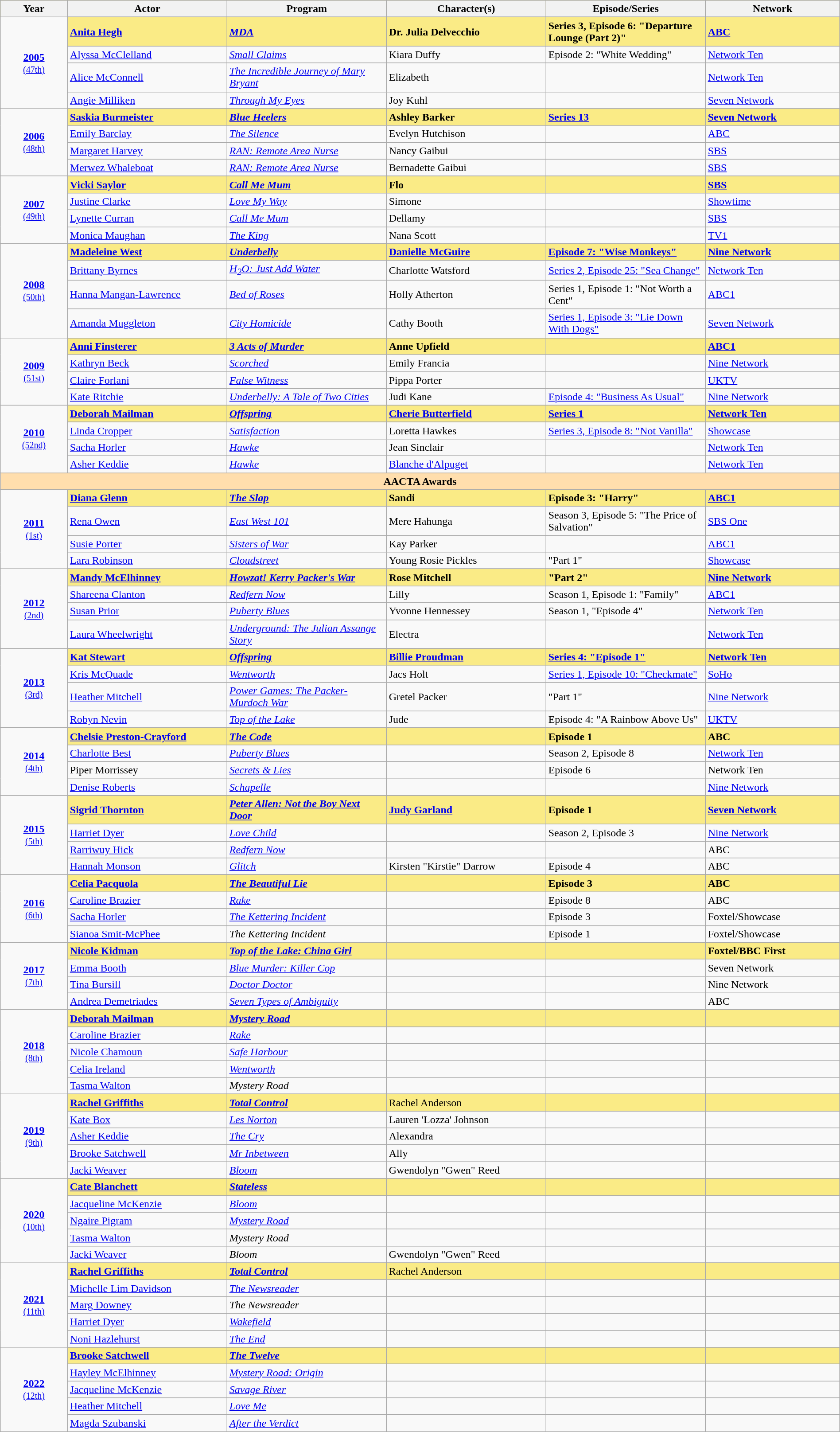<table class="wikitable" style="width:100%">
<tr bgcolor="#FAEB86">
<th width="8%">Year</th>
<th width="19%">Actor</th>
<th width="19%">Program</th>
<th width="19%">Character(s)</th>
<th width="19%">Episode/Series</th>
<th width="19%">Network</th>
</tr>
<tr>
<td rowspan=5 style="text-align:center"><strong><a href='#'>2005</a></strong><br><small><a href='#'>(47th)</a></small></td>
</tr>
<tr style="background:#FAEB86;">
<td><strong><a href='#'>Anita Hegh</a></strong></td>
<td><strong><em><a href='#'>MDA</a></em></strong></td>
<td><strong>Dr. Julia Delvecchio</strong></td>
<td><strong>Series 3, Episode 6: "Departure Lounge (Part 2)"</strong></td>
<td><strong><a href='#'>ABC</a></strong></td>
</tr>
<tr>
<td><a href='#'>Alyssa McClelland</a></td>
<td><em><a href='#'>Small Claims</a></em></td>
<td>Kiara Duffy</td>
<td>Episode 2: "White Wedding"</td>
<td><a href='#'>Network Ten</a></td>
</tr>
<tr>
<td><a href='#'>Alice McConnell</a></td>
<td><em><a href='#'>The Incredible Journey of Mary Bryant</a></em></td>
<td>Elizabeth</td>
<td></td>
<td><a href='#'>Network Ten</a></td>
</tr>
<tr>
<td><a href='#'>Angie Milliken</a></td>
<td><em><a href='#'>Through My Eyes</a></em></td>
<td>Joy Kuhl</td>
<td></td>
<td><a href='#'>Seven Network</a></td>
</tr>
<tr>
<td rowspan=5 style="text-align:center"><strong><a href='#'>2006</a></strong><br><small><a href='#'>(48th)</a></small></td>
</tr>
<tr style="background:#FAEB86;">
<td><strong><a href='#'>Saskia Burmeister</a></strong></td>
<td><strong><em><a href='#'>Blue Heelers</a></em></strong></td>
<td><strong>Ashley Barker</strong></td>
<td><strong><a href='#'>Series 13</a></strong></td>
<td><strong><a href='#'>Seven Network</a></strong></td>
</tr>
<tr>
<td><a href='#'>Emily Barclay</a></td>
<td><em><a href='#'>The Silence</a></em></td>
<td>Evelyn Hutchison</td>
<td></td>
<td><a href='#'>ABC</a></td>
</tr>
<tr>
<td><a href='#'>Margaret Harvey</a></td>
<td><em><a href='#'>RAN: Remote Area Nurse</a></em></td>
<td>Nancy Gaibui</td>
<td></td>
<td><a href='#'>SBS</a></td>
</tr>
<tr>
<td><a href='#'>Merwez Whaleboat</a></td>
<td><em><a href='#'>RAN: Remote Area Nurse</a></em></td>
<td>Bernadette Gaibui</td>
<td></td>
<td><a href='#'>SBS</a></td>
</tr>
<tr>
<td rowspan=5 style="text-align:center"><strong><a href='#'>2007</a></strong><br><small><a href='#'>(49th)</a></small></td>
</tr>
<tr style="background:#FAEB86;">
<td><strong><a href='#'>Vicki Saylor</a></strong></td>
<td><strong><em><a href='#'>Call Me Mum</a></em></strong></td>
<td><strong>Flo</strong></td>
<td></td>
<td><strong><a href='#'>SBS</a></strong></td>
</tr>
<tr>
<td><a href='#'>Justine Clarke</a></td>
<td><em><a href='#'>Love My Way</a></em></td>
<td>Simone</td>
<td></td>
<td><a href='#'>Showtime</a></td>
</tr>
<tr>
<td><a href='#'>Lynette Curran</a></td>
<td><em><a href='#'>Call Me Mum</a></em></td>
<td>Dellamy</td>
<td></td>
<td><a href='#'>SBS</a></td>
</tr>
<tr>
<td><a href='#'>Monica Maughan</a></td>
<td><em><a href='#'>The King</a></em></td>
<td>Nana Scott</td>
<td></td>
<td><a href='#'>TV1</a></td>
</tr>
<tr>
<td rowspan=5 style="text-align:center"><strong><a href='#'>2008</a></strong><br><small><a href='#'>(50th)</a></small></td>
</tr>
<tr style="background:#FAEB86;">
<td><strong><a href='#'>Madeleine West</a></strong></td>
<td><strong><em><a href='#'>Underbelly</a></em></strong></td>
<td><strong><a href='#'>Danielle McGuire</a></strong></td>
<td><strong><a href='#'>Episode 7: "Wise Monkeys"</a></strong></td>
<td><strong><a href='#'>Nine Network</a></strong></td>
</tr>
<tr>
<td><a href='#'>Brittany Byrnes</a></td>
<td><em><a href='#'>H<sub>2</sub>O: Just Add Water</a></em></td>
<td>Charlotte Watsford</td>
<td><a href='#'>Series 2, Episode 25: "Sea Change"</a></td>
<td><a href='#'>Network Ten</a></td>
</tr>
<tr>
<td><a href='#'>Hanna Mangan-Lawrence</a></td>
<td><em><a href='#'>Bed of Roses</a></em></td>
<td>Holly Atherton</td>
<td>Series 1, Episode 1: "Not Worth a Cent"</td>
<td><a href='#'>ABC1</a></td>
</tr>
<tr>
<td><a href='#'>Amanda Muggleton</a></td>
<td><em><a href='#'>City Homicide</a></em></td>
<td>Cathy Booth</td>
<td><a href='#'>Series 1, Episode 3: "Lie Down With Dogs"</a></td>
<td><a href='#'>Seven Network</a></td>
</tr>
<tr>
<td rowspan=5 style="text-align:center"><strong><a href='#'>2009</a></strong><br><small><a href='#'>(51st)</a></small></td>
</tr>
<tr style="background:#FAEB86;">
<td><strong><a href='#'>Anni Finsterer</a></strong></td>
<td><strong><em><a href='#'>3 Acts of Murder</a></em></strong></td>
<td><strong>Anne Upfield</strong></td>
<td></td>
<td><strong><a href='#'>ABC1</a></strong></td>
</tr>
<tr>
<td><a href='#'>Kathryn Beck</a></td>
<td><em><a href='#'>Scorched</a></em></td>
<td>Emily Francia</td>
<td></td>
<td><a href='#'>Nine Network</a></td>
</tr>
<tr>
<td><a href='#'>Claire Forlani</a></td>
<td><em><a href='#'>False Witness</a></em></td>
<td>Pippa Porter</td>
<td></td>
<td><a href='#'>UKTV</a></td>
</tr>
<tr>
<td><a href='#'>Kate Ritchie</a></td>
<td><em><a href='#'>Underbelly: A Tale of Two Cities</a></em></td>
<td>Judi Kane</td>
<td><a href='#'>Episode 4: "Business As Usual"</a></td>
<td><a href='#'>Nine Network</a></td>
</tr>
<tr>
<td rowspan=5 style="text-align:center"><strong><a href='#'>2010</a></strong><br><small><a href='#'>(52nd)</a></small></td>
</tr>
<tr style="background:#FAEB86;">
<td><strong><a href='#'>Deborah Mailman</a></strong></td>
<td><strong><em><a href='#'>Offspring</a></em></strong></td>
<td><strong><a href='#'>Cherie Butterfield</a></strong></td>
<td><strong><a href='#'>Series 1</a></strong></td>
<td><strong><a href='#'>Network Ten</a></strong></td>
</tr>
<tr>
<td><a href='#'>Linda Cropper</a></td>
<td><em><a href='#'>Satisfaction</a></em></td>
<td>Loretta Hawkes</td>
<td><a href='#'>Series 3, Episode 8: "Not Vanilla"</a></td>
<td><a href='#'>Showcase</a></td>
</tr>
<tr>
<td><a href='#'>Sacha Horler</a></td>
<td><em><a href='#'>Hawke</a></em></td>
<td>Jean Sinclair</td>
<td></td>
<td><a href='#'>Network Ten</a></td>
</tr>
<tr>
<td><a href='#'>Asher Keddie</a></td>
<td><em><a href='#'>Hawke</a></em></td>
<td><a href='#'>Blanche d'Alpuget</a></td>
<td></td>
<td><a href='#'>Network Ten</a></td>
</tr>
<tr>
<td colspan="6" style="background:#FFDEAD;" align="center"><strong>AACTA Awards</strong></td>
</tr>
<tr>
<td rowspan=5 style="text-align:center"><strong><a href='#'>2011</a></strong><br><small><a href='#'>(1st)</a></small></td>
</tr>
<tr style="background:#FAEB86;">
<td><strong><a href='#'>Diana Glenn</a></strong></td>
<td><strong><em><a href='#'>The Slap</a></em></strong></td>
<td><strong>Sandi</strong></td>
<td><strong>Episode 3: "Harry"</strong></td>
<td><strong><a href='#'>ABC1</a></strong></td>
</tr>
<tr>
<td><a href='#'>Rena Owen</a></td>
<td><em><a href='#'>East West 101</a></em></td>
<td>Mere Hahunga</td>
<td>Season 3, Episode 5: "The Price of Salvation"</td>
<td><a href='#'>SBS One</a></td>
</tr>
<tr>
<td><a href='#'>Susie Porter</a></td>
<td><em><a href='#'>Sisters of War</a></em></td>
<td>Kay Parker</td>
<td></td>
<td><a href='#'>ABC1</a></td>
</tr>
<tr>
<td><a href='#'>Lara Robinson</a></td>
<td><em><a href='#'>Cloudstreet</a></em></td>
<td>Young Rosie Pickles</td>
<td>"Part 1"</td>
<td><a href='#'>Showcase</a></td>
</tr>
<tr>
<td rowspan=5 style="text-align:center"><strong><a href='#'>2012</a></strong><br><small><a href='#'>(2nd)</a></small></td>
</tr>
<tr style="background:#FAEB86;">
<td><strong><a href='#'>Mandy McElhinney</a></strong></td>
<td><strong><em><a href='#'>Howzat! Kerry Packer's War</a></em></strong></td>
<td><strong>Rose Mitchell</strong></td>
<td><strong>"Part 2"</strong></td>
<td><strong><a href='#'>Nine Network</a></strong></td>
</tr>
<tr>
<td><a href='#'>Shareena Clanton</a></td>
<td><em><a href='#'>Redfern Now</a></em></td>
<td>Lilly</td>
<td>Season 1, Episode 1: "Family"</td>
<td><a href='#'>ABC1</a></td>
</tr>
<tr>
<td><a href='#'>Susan Prior</a></td>
<td><em><a href='#'>Puberty Blues</a></em></td>
<td>Yvonne Hennessey</td>
<td>Season 1, "Episode 4"</td>
<td><a href='#'>Network Ten</a></td>
</tr>
<tr>
<td><a href='#'>Laura Wheelwright</a></td>
<td><em><a href='#'>Underground: The Julian Assange Story</a></em></td>
<td>Electra</td>
<td></td>
<td><a href='#'>Network Ten</a></td>
</tr>
<tr>
<td rowspan=5 style="text-align:center"><strong><a href='#'>2013</a></strong><br><small><a href='#'>(3rd)</a></small></td>
</tr>
<tr style="background:#FAEB86;">
<td><strong><a href='#'>Kat Stewart</a></strong></td>
<td><strong><em><a href='#'>Offspring</a></em></strong></td>
<td><strong><a href='#'>Billie Proudman</a></strong></td>
<td><strong><a href='#'>Series 4: "Episode 1"</a></strong></td>
<td><strong><a href='#'>Network Ten</a></strong></td>
</tr>
<tr>
<td><a href='#'>Kris McQuade</a></td>
<td><em><a href='#'>Wentworth</a></em></td>
<td>Jacs Holt</td>
<td><a href='#'>Series 1, Episode 10: "Checkmate"</a></td>
<td><a href='#'>SoHo</a></td>
</tr>
<tr>
<td><a href='#'>Heather Mitchell</a></td>
<td><em><a href='#'>Power Games: The Packer-Murdoch War</a></em></td>
<td>Gretel Packer</td>
<td>"Part 1"</td>
<td><a href='#'>Nine Network</a></td>
</tr>
<tr>
<td><a href='#'>Robyn Nevin</a></td>
<td><em><a href='#'>Top of the Lake</a></em></td>
<td>Jude</td>
<td>Episode 4: "A Rainbow Above Us"</td>
<td><a href='#'>UKTV</a></td>
</tr>
<tr>
<td rowspan=5 style="text-align:center"><strong><a href='#'>2014</a></strong><br><small><a href='#'>(4th)</a></small></td>
</tr>
<tr style="background:#FAEB86;">
<td><strong><a href='#'>Chelsie Preston-Crayford</a></strong></td>
<td><strong><em><a href='#'>The Code</a></em></strong></td>
<td></td>
<td><strong>Episode 1</strong></td>
<td><strong>ABC</strong></td>
</tr>
<tr>
<td><a href='#'>Charlotte Best</a></td>
<td><em><a href='#'>Puberty Blues</a></em></td>
<td></td>
<td>Season 2, Episode 8</td>
<td><a href='#'>Network Ten</a></td>
</tr>
<tr>
<td>Piper Morrissey</td>
<td><em><a href='#'>Secrets & Lies</a></em></td>
<td></td>
<td>Episode 6</td>
<td>Network Ten</td>
</tr>
<tr>
<td><a href='#'>Denise Roberts</a></td>
<td><em><a href='#'>Schapelle</a></em></td>
<td></td>
<td></td>
<td><a href='#'>Nine Network</a></td>
</tr>
<tr>
<td rowspan=5 style="text-align:center"><strong><a href='#'>2015</a></strong><br><small><a href='#'>(5th)</a></small></td>
</tr>
<tr style="background:#FAEB86;">
<td><strong><a href='#'>Sigrid Thornton</a></strong></td>
<td><strong><em><a href='#'>Peter Allen: Not the Boy Next Door</a></em></strong></td>
<td><strong><a href='#'>Judy Garland</a></strong></td>
<td><strong>Episode 1</strong></td>
<td><strong><a href='#'>Seven Network</a></strong></td>
</tr>
<tr>
<td><a href='#'>Harriet Dyer</a></td>
<td><em><a href='#'>Love Child</a></em></td>
<td></td>
<td>Season 2, Episode 3</td>
<td><a href='#'>Nine Network</a></td>
</tr>
<tr>
<td><a href='#'>Rarriwuy Hick</a></td>
<td><em><a href='#'>Redfern Now</a></em></td>
<td></td>
<td></td>
<td>ABC</td>
</tr>
<tr>
<td><a href='#'>Hannah Monson</a></td>
<td><em><a href='#'>Glitch</a></em></td>
<td>Kirsten "Kirstie" Darrow</td>
<td>Episode 4</td>
<td>ABC</td>
</tr>
<tr>
<td rowspan=5 style="text-align:center"><strong><a href='#'>2016</a></strong><br><small><a href='#'>(6th)</a></small></td>
</tr>
<tr style="background:#FAEB86;">
<td><strong><a href='#'>Celia Pacquola</a></strong></td>
<td><strong><em><a href='#'>The Beautiful Lie</a></em></strong></td>
<td></td>
<td><strong>Episode 3</strong></td>
<td><strong>ABC</strong></td>
</tr>
<tr>
<td><a href='#'>Caroline Brazier</a></td>
<td><em><a href='#'>Rake</a></em></td>
<td></td>
<td>Episode 8</td>
<td>ABC</td>
</tr>
<tr>
<td><a href='#'>Sacha Horler</a></td>
<td><em><a href='#'>The Kettering Incident</a></em></td>
<td></td>
<td>Episode 3</td>
<td>Foxtel/Showcase</td>
</tr>
<tr>
<td><a href='#'>Sianoa Smit-McPhee</a></td>
<td><em>The Kettering Incident</em></td>
<td></td>
<td>Episode 1</td>
<td>Foxtel/Showcase</td>
</tr>
<tr>
<td rowspan=5 style="text-align:center"><strong><a href='#'>2017</a></strong><br><small><a href='#'>(7th)</a></small></td>
</tr>
<tr style="background:#FAEB86;">
<td><strong><a href='#'>Nicole Kidman</a></strong></td>
<td><strong><em><a href='#'>Top of the Lake: China Girl </a></em></strong></td>
<td></td>
<td></td>
<td><strong>Foxtel/BBC First</strong></td>
</tr>
<tr>
<td><a href='#'>Emma Booth</a></td>
<td><em><a href='#'>Blue Murder: Killer Cop</a></em></td>
<td></td>
<td></td>
<td>Seven Network</td>
</tr>
<tr>
<td><a href='#'>Tina Bursill</a></td>
<td><em><a href='#'>Doctor Doctor</a></em></td>
<td></td>
<td></td>
<td>Nine Network</td>
</tr>
<tr>
<td><a href='#'>Andrea Demetriades</a></td>
<td><em><a href='#'>Seven Types of Ambiguity</a></em></td>
<td></td>
<td></td>
<td>ABC</td>
</tr>
<tr>
<td rowspan=6 style="text-align:center"><strong><a href='#'>2018</a></strong><br><small><a href='#'>(8th)</a></small></td>
</tr>
<tr style="background:#FAEB86;">
<td><strong><a href='#'>Deborah Mailman</a></strong></td>
<td><strong><em><a href='#'>Mystery Road</a></em></strong></td>
<td></td>
<td></td>
<td></td>
</tr>
<tr>
<td><a href='#'>Caroline Brazier</a></td>
<td><em><a href='#'>Rake</a></em></td>
<td></td>
<td></td>
<td></td>
</tr>
<tr>
<td><a href='#'>Nicole Chamoun</a></td>
<td><em><a href='#'>Safe Harbour</a></em></td>
<td></td>
<td></td>
<td></td>
</tr>
<tr>
<td><a href='#'>Celia Ireland</a></td>
<td><em><a href='#'>Wentworth</a></em></td>
<td></td>
<td></td>
<td></td>
</tr>
<tr>
<td><a href='#'>Tasma Walton</a></td>
<td><em>Mystery Road</em></td>
<td></td>
<td></td>
<td></td>
</tr>
<tr>
<td rowspan=6 style="text-align:center"><strong><a href='#'>2019</a></strong><br><small><a href='#'>(9th)</a></small></td>
</tr>
<tr style="background:#FAEB86;">
<td><strong><a href='#'>Rachel Griffiths</a></strong></td>
<td><strong><em><a href='#'>Total Control</a></em></strong></td>
<td>Rachel Anderson</td>
<td></td>
<td></td>
</tr>
<tr>
<td><a href='#'>Kate Box</a></td>
<td><em><a href='#'>Les Norton</a></em></td>
<td>Lauren 'Lozza' Johnson</td>
<td></td>
<td></td>
</tr>
<tr>
<td><a href='#'>Asher Keddie</a></td>
<td><em><a href='#'>The Cry</a></em></td>
<td>Alexandra</td>
<td></td>
<td></td>
</tr>
<tr>
<td><a href='#'>Brooke Satchwell</a></td>
<td><em><a href='#'>Mr Inbetween</a></em></td>
<td>Ally</td>
<td></td>
<td></td>
</tr>
<tr>
<td><a href='#'>Jacki Weaver</a></td>
<td><em><a href='#'>Bloom</a></em></td>
<td>Gwendolyn "Gwen" Reed</td>
<td></td>
<td></td>
</tr>
<tr>
<td rowspan=6 style="text-align:center"><strong><a href='#'>2020</a></strong><br><small><a href='#'>(10th)</a></small></td>
</tr>
<tr style="background:#FAEB86;">
<td><strong><a href='#'>Cate Blanchett </a></strong></td>
<td><strong><em><a href='#'>Stateless</a></em></strong></td>
<td></td>
<td></td>
<td></td>
</tr>
<tr>
<td><a href='#'>Jacqueline McKenzie</a></td>
<td><em><a href='#'>Bloom</a></em></td>
<td></td>
<td></td>
<td></td>
</tr>
<tr>
<td><a href='#'>Ngaire Pigram</a></td>
<td><em><a href='#'>Mystery Road</a></em></td>
<td></td>
<td></td>
<td></td>
</tr>
<tr>
<td><a href='#'>Tasma Walton</a></td>
<td><em>Mystery Road</em></td>
<td></td>
<td></td>
<td></td>
</tr>
<tr>
<td><a href='#'>Jacki Weaver</a></td>
<td><em>Bloom</em></td>
<td>Gwendolyn "Gwen" Reed</td>
<td></td>
<td></td>
</tr>
<tr>
<td rowspan=6 style="text-align:center"><strong><a href='#'>2021</a></strong><br><small><a href='#'>(11th)</a></small></td>
</tr>
<tr style="background:#FAEB86;">
<td><strong><a href='#'>Rachel Griffiths</a></strong></td>
<td><strong><em><a href='#'>Total Control</a></em></strong></td>
<td>Rachel Anderson</td>
<td></td>
<td></td>
</tr>
<tr>
<td><a href='#'>Michelle Lim Davidson</a></td>
<td><em><a href='#'>The Newsreader</a></em></td>
<td></td>
<td></td>
<td></td>
</tr>
<tr>
<td><a href='#'>Marg Downey</a></td>
<td><em>The Newsreader</em></td>
<td></td>
<td></td>
<td></td>
</tr>
<tr>
<td><a href='#'>Harriet Dyer</a></td>
<td><em><a href='#'>Wakefield</a></em></td>
<td></td>
<td></td>
<td></td>
</tr>
<tr>
<td><a href='#'>Noni Hazlehurst</a></td>
<td><em><a href='#'>The End</a></em></td>
<td></td>
<td></td>
<td></td>
</tr>
<tr>
<td rowspan=6 style="text-align:center"><strong><a href='#'>2022</a></strong><br><small><a href='#'>(12th)</a></small></td>
</tr>
<tr style="background:#FAEB86;">
<td><strong><a href='#'>Brooke Satchwell</a></strong></td>
<td><strong><em><a href='#'>The Twelve</a></em></strong></td>
<td></td>
<td></td>
<td></td>
</tr>
<tr>
<td><a href='#'>Hayley McElhinney</a></td>
<td><em><a href='#'>Mystery Road: Origin</a></em></td>
<td></td>
<td></td>
<td></td>
</tr>
<tr>
<td><a href='#'>Jacqueline McKenzie</a></td>
<td><em><a href='#'>Savage River</a></em></td>
<td></td>
<td></td>
<td></td>
</tr>
<tr>
<td><a href='#'>Heather Mitchell</a></td>
<td><em><a href='#'>Love Me</a></em></td>
<td></td>
<td></td>
<td></td>
</tr>
<tr>
<td><a href='#'>Magda Szubanski</a></td>
<td><em><a href='#'>After the Verdict</a></em></td>
<td></td>
<td></td>
<td></td>
</tr>
</table>
